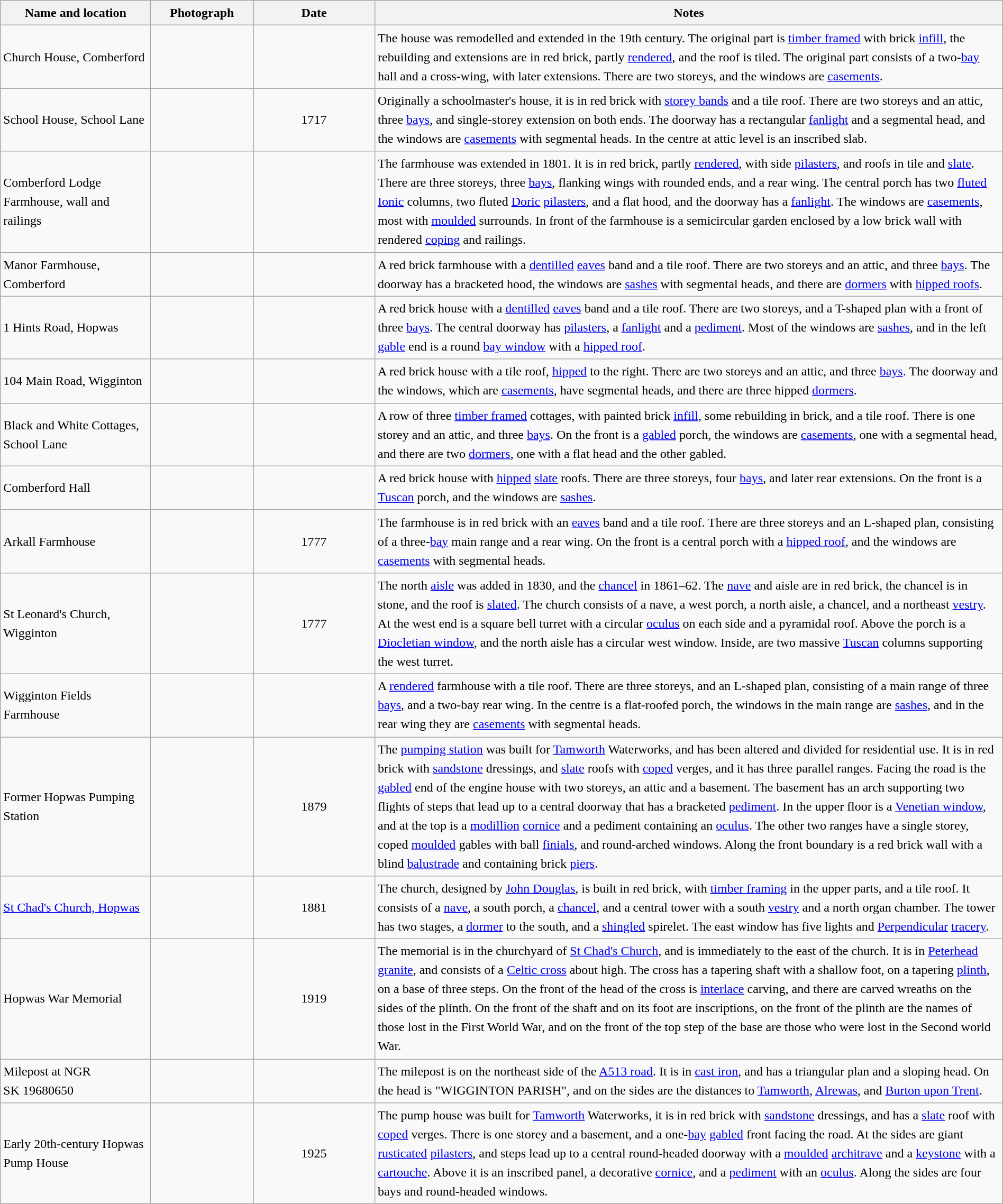<table class="wikitable sortable plainrowheaders" style="width:100%;border:0px;text-align:left;line-height:150%;">
<tr>
<th scope="col"  style="width:150px">Name and location</th>
<th scope="col"  style="width:100px" class="unsortable">Photograph</th>
<th scope="col"  style="width:120px">Date</th>
<th scope="col"  style="width:650px" class="unsortable">Notes</th>
</tr>
<tr>
<td>Church House, Comberford<br><small></small></td>
<td></td>
<td align="center"></td>
<td>The house was remodelled and extended in the 19th century.  The original part is <a href='#'>timber framed</a> with brick <a href='#'>infill</a>, the rebuilding and extensions are in red brick, partly <a href='#'>rendered</a>, and the roof is tiled.  The original part consists of a two-<a href='#'>bay</a> hall and a cross-wing, with later extensions.  There are two storeys, and the windows are <a href='#'>casements</a>.</td>
</tr>
<tr>
<td>School House, School Lane<br><small></small></td>
<td></td>
<td align="center">1717</td>
<td>Originally a schoolmaster's house, it is in red brick with <a href='#'>storey bands</a> and a tile roof.  There are two storeys and an attic, three <a href='#'>bays</a>, and single-storey extension on both ends.  The doorway has a rectangular <a href='#'>fanlight</a> and a segmental head, and the windows are <a href='#'>casements</a> with segmental heads.  In the centre at attic level is an inscribed slab.</td>
</tr>
<tr>
<td>Comberford Lodge Farmhouse, wall and railings<br><small></small></td>
<td></td>
<td align="center"></td>
<td>The farmhouse was extended in 1801.  It is in red brick, partly <a href='#'>rendered</a>, with side <a href='#'>pilasters</a>, and roofs in tile and <a href='#'>slate</a>.  There are three storeys, three <a href='#'>bays</a>, flanking wings with rounded ends, and a rear wing.  The central porch has two <a href='#'>fluted</a> <a href='#'>Ionic</a> columns, two fluted <a href='#'>Doric</a> <a href='#'>pilasters</a>, and a flat hood, and the doorway has a <a href='#'>fanlight</a>.  The windows are <a href='#'>casements</a>, most with <a href='#'>moulded</a> surrounds.  In front of the farmhouse is a semicircular garden enclosed by a low brick wall with rendered <a href='#'>coping</a> and railings.</td>
</tr>
<tr>
<td>Manor Farmhouse, Comberford<br><small></small></td>
<td></td>
<td align="center"></td>
<td>A red brick farmhouse with a <a href='#'>dentilled</a> <a href='#'>eaves</a> band and a tile roof.  There are two storeys and an attic, and three <a href='#'>bays</a>.  The doorway has a bracketed hood, the windows are <a href='#'>sashes</a> with segmental heads, and there are <a href='#'>dormers</a> with <a href='#'>hipped roofs</a>.</td>
</tr>
<tr>
<td>1 Hints Road, Hopwas<br><small></small></td>
<td></td>
<td align="center"></td>
<td>A red brick house with a <a href='#'>dentilled</a> <a href='#'>eaves</a> band and a tile roof.  There are two storeys, and a T-shaped plan with a front of three <a href='#'>bays</a>.  The central doorway has <a href='#'>pilasters</a>, a <a href='#'>fanlight</a> and a <a href='#'>pediment</a>.  Most of the windows are <a href='#'>sashes</a>, and in the left <a href='#'>gable</a> end is a round <a href='#'>bay window</a> with a <a href='#'>hipped roof</a>.</td>
</tr>
<tr>
<td>104 Main Road, Wigginton<br><small></small></td>
<td></td>
<td align="center"></td>
<td>A red brick house with a tile roof, <a href='#'>hipped</a> to the right.  There are two storeys and an attic, and three <a href='#'>bays</a>.  The doorway and the windows, which are <a href='#'>casements</a>, have segmental heads, and there are three hipped <a href='#'>dormers</a>.</td>
</tr>
<tr>
<td>Black and White Cottages,<br>School Lane<br><small></small></td>
<td></td>
<td align="center"></td>
<td>A row of three <a href='#'>timber framed</a> cottages, with painted brick <a href='#'>infill</a>, some rebuilding in brick, and a tile roof.  There is one storey and an attic, and three <a href='#'>bays</a>.  On the front is a <a href='#'>gabled</a> porch, the windows are <a href='#'>casements</a>, one with a segmental head, and there are two <a href='#'>dormers</a>, one with a flat head and the other gabled.</td>
</tr>
<tr>
<td>Comberford Hall<br><small></small></td>
<td></td>
<td align="center"></td>
<td>A red brick house with <a href='#'>hipped</a> <a href='#'>slate</a> roofs.  There are three storeys, four <a href='#'>bays</a>, and later rear extensions.  On the front is a <a href='#'>Tuscan</a> porch, and the windows are <a href='#'>sashes</a>.</td>
</tr>
<tr>
<td>Arkall Farmhouse<br><small></small></td>
<td></td>
<td align="center">1777</td>
<td>The farmhouse is in red brick with an <a href='#'>eaves</a> band and a tile roof.  There are three storeys and an L-shaped plan, consisting of a three-<a href='#'>bay</a> main range and a rear wing.  On the front is a central porch with a <a href='#'>hipped roof</a>, and the windows are <a href='#'>casements</a> with segmental heads.</td>
</tr>
<tr>
<td>St Leonard's Church, Wigginton<br><small></small></td>
<td></td>
<td align="center">1777</td>
<td>The north <a href='#'>aisle</a> was added in 1830, and the <a href='#'>chancel</a> in 1861–62.  The <a href='#'>nave</a> and aisle are in red brick, the chancel is in stone, and the roof is <a href='#'>slated</a>.  The church consists of a nave, a west porch, a north aisle, a chancel, and a northeast <a href='#'>vestry</a>.  At the west end is a square bell turret with a circular <a href='#'>oculus</a> on each side and a pyramidal roof.  Above the porch is a <a href='#'>Diocletian window</a>, and the north aisle has a circular west window.  Inside, are two massive <a href='#'>Tuscan</a> columns supporting the west turret.</td>
</tr>
<tr>
<td>Wigginton Fields Farmhouse<br><small></small></td>
<td></td>
<td align="center"></td>
<td>A <a href='#'>rendered</a> farmhouse with a tile roof.  There are three storeys, and an L-shaped plan, consisting of a main range of three <a href='#'>bays</a>, and a two-bay rear wing.  In the centre is a flat-roofed porch, the windows in the main range are <a href='#'>sashes</a>, and in the rear wing they are <a href='#'>casements</a> with segmental heads.</td>
</tr>
<tr>
<td>Former Hopwas Pumping Station<br><small></small></td>
<td></td>
<td align="center">1879</td>
<td>The <a href='#'>pumping station</a> was built for <a href='#'>Tamworth</a> Waterworks, and has been altered and divided for residential use.  It is in red brick with <a href='#'>sandstone</a> dressings, and <a href='#'>slate</a> roofs with <a href='#'>coped</a> verges, and it has three parallel ranges.  Facing the road is the <a href='#'>gabled</a> end of the engine house with two storeys, an attic and a basement.  The basement has an arch supporting two flights of steps that lead up to a central doorway that has a bracketed <a href='#'>pediment</a>.  In the upper floor is a <a href='#'>Venetian window</a>, and at the top is a <a href='#'>modillion</a> <a href='#'>cornice</a> and a pediment containing an <a href='#'>oculus</a>.  The other two ranges have a single storey, coped <a href='#'>moulded</a> gables with ball <a href='#'>finials</a>, and round-arched windows.  Along the front boundary is a red brick wall with a blind <a href='#'>balustrade</a> and containing brick <a href='#'>piers</a>.</td>
</tr>
<tr>
<td><a href='#'>St Chad's Church, Hopwas</a><br><small></small></td>
<td></td>
<td align="center">1881</td>
<td>The church, designed by <a href='#'>John Douglas</a>, is built in red brick, with <a href='#'>timber framing</a> in the upper parts, and a tile roof.  It consists of a <a href='#'>nave</a>, a south porch, a <a href='#'>chancel</a>, and a central tower with a south <a href='#'>vestry</a> and a north organ chamber.  The tower has two stages, a <a href='#'>dormer</a> to the south, and a <a href='#'>shingled</a> spirelet.  The east window has five lights and <a href='#'>Perpendicular</a> <a href='#'>tracery</a>.</td>
</tr>
<tr>
<td>Hopwas War Memorial<br><small></small></td>
<td></td>
<td align="center">1919</td>
<td>The memorial is in the churchyard of <a href='#'>St Chad's Church</a>, and is immediately to the east of the church.  It is in <a href='#'>Peterhead</a> <a href='#'>granite</a>, and consists of a <a href='#'>Celtic cross</a> about  high.  The cross has a tapering shaft with a shallow foot, on a tapering <a href='#'>plinth</a>, on a base of three steps.  On the front of the head of the cross is <a href='#'>interlace</a> carving, and there are carved wreaths on the sides of the plinth.  On the front of the shaft and on its foot are inscriptions, on the front of the plinth are the names of those lost in the First World War, and on the front of the top step of the base are those who were lost in the Second world War.</td>
</tr>
<tr>
<td>Milepost at NGR SK 19680650<br><small></small></td>
<td></td>
<td align="center"></td>
<td>The milepost is on the northeast side of the <a href='#'>A513 road</a>.  It is in <a href='#'>cast iron</a>, and has a triangular plan and a sloping head.  On the head is "WIGGINTON PARISH", and on the sides are the distances to <a href='#'>Tamworth</a>, <a href='#'>Alrewas</a>, and <a href='#'>Burton upon Trent</a>.</td>
</tr>
<tr>
<td>Early 20th-century Hopwas Pump House<br><small></small></td>
<td></td>
<td align="center">1925</td>
<td>The pump house was built for <a href='#'>Tamworth</a> Waterworks, it is in red brick with <a href='#'>sandstone</a> dressings, and has a <a href='#'>slate</a> roof with <a href='#'>coped</a> verges.  There is one storey and a basement, and a one-<a href='#'>bay</a> <a href='#'>gabled</a> front facing the road.  At the sides are giant <a href='#'>rusticated</a> <a href='#'>pilasters</a>, and steps lead up to a central round-headed doorway with a <a href='#'>moulded</a> <a href='#'>architrave</a> and a <a href='#'>keystone</a> with a <a href='#'>cartouche</a>.  Above it is an inscribed panel, a decorative <a href='#'>cornice</a>, and a <a href='#'>pediment</a> with an <a href='#'>oculus</a>.  Along the sides are four bays and round-headed windows.</td>
</tr>
<tr>
</tr>
</table>
